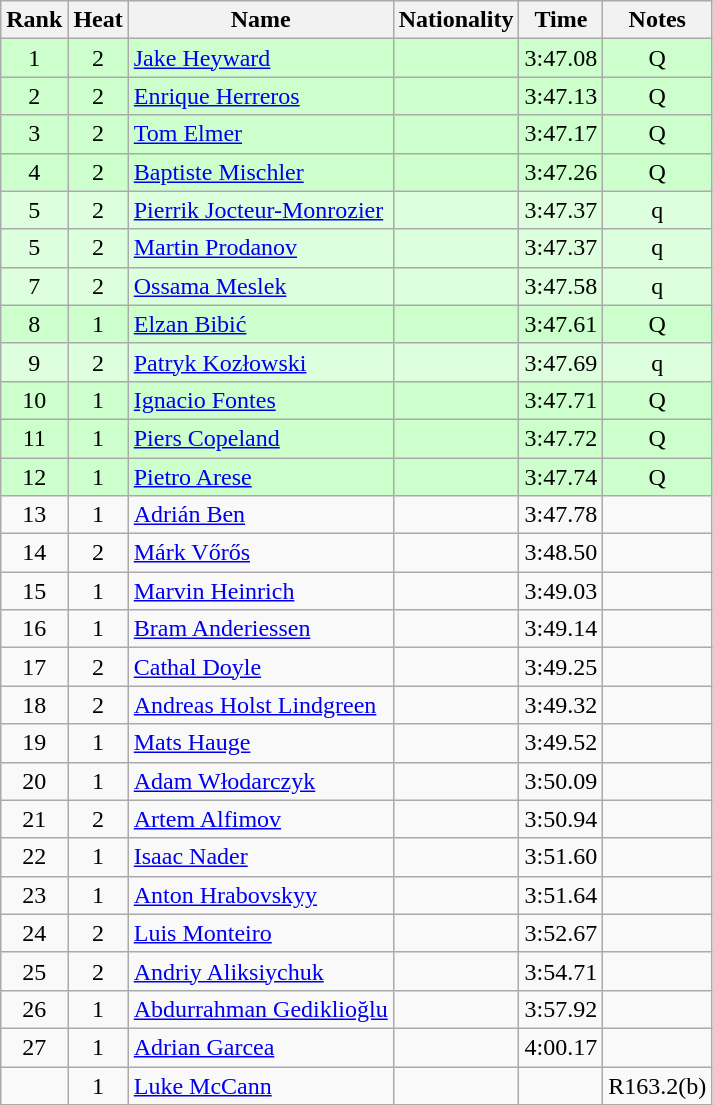<table class="wikitable sortable" style="text-align:center">
<tr>
<th>Rank</th>
<th>Heat</th>
<th>Name</th>
<th>Nationality</th>
<th>Time</th>
<th>Notes</th>
</tr>
<tr bgcolor=ccffcc>
<td>1</td>
<td>2</td>
<td align=left><a href='#'>Jake Heyward</a></td>
<td align=left></td>
<td>3:47.08</td>
<td>Q</td>
</tr>
<tr bgcolor=ccffcc>
<td>2</td>
<td>2</td>
<td align=left><a href='#'>Enrique Herreros</a></td>
<td align=left></td>
<td>3:47.13</td>
<td>Q</td>
</tr>
<tr bgcolor=ccffcc>
<td>3</td>
<td>2</td>
<td align=left><a href='#'>Tom Elmer</a></td>
<td align=left></td>
<td>3:47.17</td>
<td>Q</td>
</tr>
<tr bgcolor=ccffcc>
<td>4</td>
<td>2</td>
<td align=left><a href='#'>Baptiste Mischler</a></td>
<td align=left></td>
<td>3:47.26</td>
<td>Q</td>
</tr>
<tr bgcolor=ddffdd>
<td>5</td>
<td>2</td>
<td align=left><a href='#'>Pierrik Jocteur-Monrozier</a></td>
<td align=left></td>
<td>3:47.37</td>
<td>q</td>
</tr>
<tr bgcolor=ddffdd>
<td>5</td>
<td>2</td>
<td align=left><a href='#'>Martin Prodanov</a></td>
<td align=left></td>
<td>3:47.37</td>
<td>q</td>
</tr>
<tr bgcolor=ddffdd>
<td>7</td>
<td>2</td>
<td align=left><a href='#'>Ossama Meslek</a></td>
<td align=left></td>
<td>3:47.58</td>
<td>q</td>
</tr>
<tr bgcolor=ccffcc>
<td>8</td>
<td>1</td>
<td align=left><a href='#'>Elzan Bibić</a></td>
<td align=left></td>
<td>3:47.61</td>
<td>Q</td>
</tr>
<tr bgcolor=ddffdd>
<td>9</td>
<td>2</td>
<td align=left><a href='#'>Patryk Kozłowski</a></td>
<td align=left></td>
<td>3:47.69</td>
<td>q</td>
</tr>
<tr bgcolor=ccffcc>
<td>10</td>
<td>1</td>
<td align=left><a href='#'>Ignacio Fontes</a></td>
<td align=left></td>
<td>3:47.71</td>
<td>Q</td>
</tr>
<tr bgcolor=ccffcc>
<td>11</td>
<td>1</td>
<td align=left><a href='#'>Piers Copeland</a></td>
<td align=left></td>
<td>3:47.72</td>
<td>Q</td>
</tr>
<tr bgcolor=ccffcc>
<td>12</td>
<td>1</td>
<td align=left><a href='#'>Pietro Arese</a></td>
<td align=left></td>
<td>3:47.74</td>
<td>Q</td>
</tr>
<tr>
<td>13</td>
<td>1</td>
<td align=left><a href='#'>Adrián Ben</a></td>
<td align=left></td>
<td>3:47.78</td>
<td></td>
</tr>
<tr>
<td>14</td>
<td>2</td>
<td align=left><a href='#'>Márk Vőrős</a></td>
<td align=left></td>
<td>3:48.50</td>
<td></td>
</tr>
<tr>
<td>15</td>
<td>1</td>
<td align=left><a href='#'>Marvin Heinrich</a></td>
<td align=left></td>
<td>3:49.03</td>
<td></td>
</tr>
<tr>
<td>16</td>
<td>1</td>
<td align=left><a href='#'>Bram Anderiessen</a></td>
<td align=left></td>
<td>3:49.14</td>
<td></td>
</tr>
<tr>
<td>17</td>
<td>2</td>
<td align=left><a href='#'>Cathal Doyle</a></td>
<td align=left></td>
<td>3:49.25</td>
<td></td>
</tr>
<tr>
<td>18</td>
<td>2</td>
<td align=left><a href='#'>Andreas Holst Lindgreen</a></td>
<td align=left></td>
<td>3:49.32</td>
<td></td>
</tr>
<tr>
<td>19</td>
<td>1</td>
<td align=left><a href='#'>Mats Hauge</a></td>
<td align=left></td>
<td>3:49.52</td>
<td></td>
</tr>
<tr>
<td>20</td>
<td>1</td>
<td align=left><a href='#'>Adam Włodarczyk</a></td>
<td align=left></td>
<td>3:50.09</td>
<td></td>
</tr>
<tr>
<td>21</td>
<td>2</td>
<td align=left><a href='#'>Artem Alfimov</a></td>
<td align=left></td>
<td>3:50.94</td>
<td></td>
</tr>
<tr>
<td>22</td>
<td>1</td>
<td align=left><a href='#'>Isaac Nader</a></td>
<td align=left></td>
<td>3:51.60</td>
<td></td>
</tr>
<tr>
<td>23</td>
<td>1</td>
<td align=left><a href='#'>Anton Hrabovskyy</a></td>
<td align=left></td>
<td>3:51.64</td>
<td></td>
</tr>
<tr>
<td>24</td>
<td>2</td>
<td align=left><a href='#'>Luis Monteiro</a></td>
<td align=left></td>
<td>3:52.67</td>
<td></td>
</tr>
<tr>
<td>25</td>
<td>2</td>
<td align=left><a href='#'>Andriy Aliksiychuk</a></td>
<td align=left></td>
<td>3:54.71</td>
<td></td>
</tr>
<tr>
<td>26</td>
<td>1</td>
<td align=left><a href='#'>Abdurrahman Gediklioğlu</a></td>
<td align=left></td>
<td>3:57.92</td>
<td></td>
</tr>
<tr>
<td>27</td>
<td>1</td>
<td align=left><a href='#'>Adrian Garcea</a></td>
<td align=left></td>
<td>4:00.17</td>
<td></td>
</tr>
<tr>
<td></td>
<td>1</td>
<td align=left><a href='#'>Luke McCann</a></td>
<td align=left></td>
<td></td>
<td>R163.2(b)</td>
</tr>
</table>
